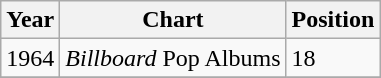<table class="wikitable">
<tr>
<th>Year</th>
<th>Chart</th>
<th>Position</th>
</tr>
<tr>
<td>1964</td>
<td><em>Billboard</em> Pop Albums</td>
<td>18</td>
</tr>
<tr>
</tr>
</table>
